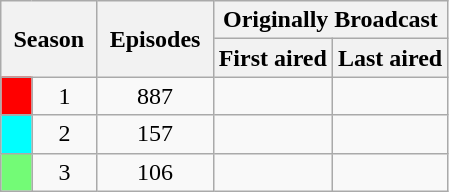<table class="wikitable" style="text-align:center">
<tr>
<th style="padding: 0 8px" colspan="2" rowspan="2">Season</th>
<th style="padding: 0 8px" rowspan="2">Episodes</th>
<th colspan="2">Originally Broadcast</th>
</tr>
<tr>
<th style="padding: 1 8px">First aired</th>
<th style="padding: 1 8px">Last aired</th>
</tr>
<tr>
<td style="background:#FF0000"></td>
<td align="center">1</td>
<td align="center">887</td>
<td align="center"></td>
<td align="center"></td>
</tr>
<tr>
<td style="background:#00FFFF"></td>
<td align="center">2</td>
<td align="center">157</td>
<td align="center"></td>
<td align="center"></td>
</tr>
<tr>
<td style="background:#73FB76"></td>
<td align="center">3</td>
<td align="center">106</td>
<td align="center"></td>
<td align="center"></td>
</tr>
</table>
